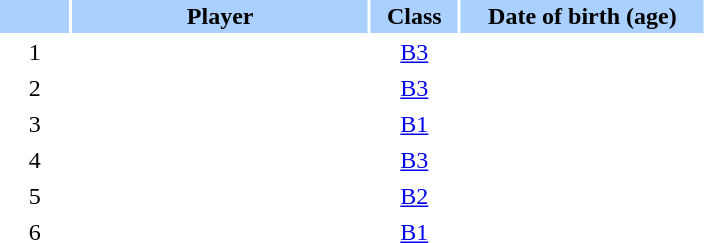<table class="sortable" border="0" cellspacing="2" cellpadding="2">
<tr style="background-color:#AAD0FF">
<th width=8%></th>
<th width=34%>Player</th>
<th width=10%>Class</th>
<th width=28%>Date of birth (age)</th>
</tr>
<tr>
<td style="text-align: center;">1</td>
<td></td>
<td style="text-align: center;"><a href='#'>B3</a></td>
<td style="text-align: center;"></td>
</tr>
<tr>
<td style="text-align: center;">2</td>
<td></td>
<td style="text-align: center;"><a href='#'>B3</a></td>
<td style="text-align: center;"></td>
</tr>
<tr>
<td style="text-align: center;">3</td>
<td></td>
<td style="text-align: center;"><a href='#'>B1</a></td>
<td style="text-align: center;"></td>
</tr>
<tr>
<td style="text-align: center;">4</td>
<td></td>
<td style="text-align: center;"><a href='#'>B3</a></td>
<td style="text-align: center;"></td>
</tr>
<tr>
<td style="text-align: center;">5</td>
<td></td>
<td style="text-align: center;"><a href='#'>B2</a></td>
<td style="text-align: center;"></td>
</tr>
<tr>
<td style="text-align: center;">6</td>
<td></td>
<td style="text-align: center;"><a href='#'>B1</a></td>
<td style="text-align: center;"></td>
</tr>
</table>
